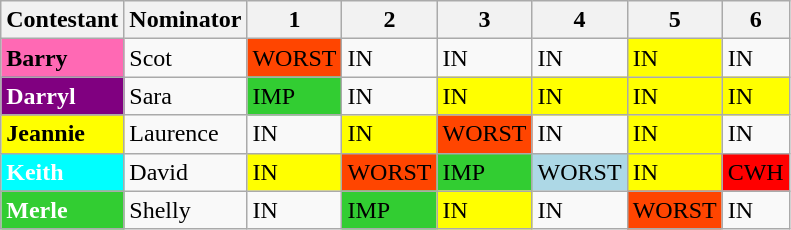<table class="wikitable">
<tr>
<th>Contestant</th>
<th>Nominator</th>
<th>1</th>
<th>2</th>
<th>3</th>
<th>4</th>
<th>5</th>
<th>6</th>
</tr>
<tr>
<td style="background-color:hotpink; color:black;"><strong>Barry</strong></td>
<td>Scot</td>
<td style="background-color:orangered">WORST</td>
<td>IN</td>
<td>IN</td>
<td>IN</td>
<td style="background-color:yellow">IN</td>
<td>IN</td>
</tr>
<tr>
<td style="background-color:purple; color:white;"><strong>Darryl</strong></td>
<td>Sara</td>
<td style="background-color:limegreen">IMP</td>
<td>IN</td>
<td style="background-color:yellow">IN</td>
<td style="background-color:yellow">IN</td>
<td style="background-color:yellow">IN</td>
<td style="background-color:yellow">IN</td>
</tr>
<tr>
<td style="background-color:yellow"><strong>Jeannie</strong></td>
<td>Laurence</td>
<td>IN</td>
<td style="background-color:yellow">IN</td>
<td style="background-color:orangered">WORST</td>
<td>IN</td>
<td style="background-color:yellow">IN</td>
<td>IN</td>
</tr>
<tr>
<td style="background-color:cyan; color:white;"><strong>Keith</strong></td>
<td>David</td>
<td style="background-color:yellow">IN</td>
<td style="background-color:orangered">WORST</td>
<td style="background-color:limegreen">IMP</td>
<td style="background-color:lightblue">WORST</td>
<td style="background-color:yellow">IN</td>
<td style="background-color:red">CWH</td>
</tr>
<tr>
<td style="background-color:limegreen; color:white;"><strong>Merle</strong></td>
<td>Shelly</td>
<td>IN</td>
<td style="background-color:limegreen">IMP</td>
<td style="background-color:yellow">IN</td>
<td>IN</td>
<td style="background-color:orangered">WORST</td>
<td>IN</td>
</tr>
</table>
